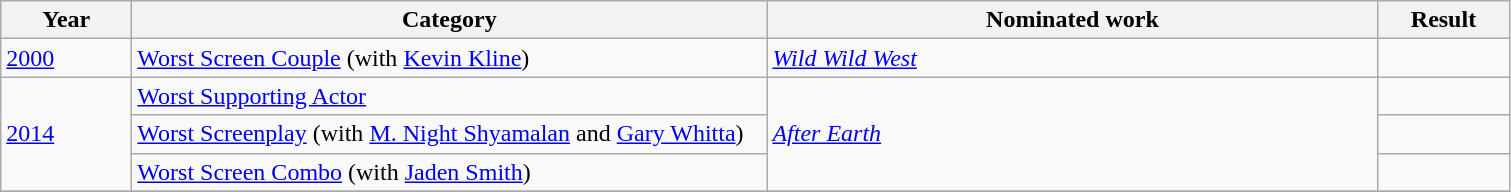<table class=wikitable>
<tr>
<th scope="col" style="width:5em;">Year</th>
<th scope="col" style="width:26em;">Category</th>
<th scope="col" style="width:25em;">Nominated work</th>
<th scope="col" style="width:5em;">Result</th>
</tr>
<tr>
<td><a href='#'>2000</a></td>
<td><a href='#'>Worst Screen 
Couple</a> (with <a href='#'>Kevin Kline</a>)</td>
<td><em><a href='#'>Wild Wild West</a></em></td>
<td></td>
</tr>
<tr>
<td rowspan="3"><a href='#'>2014</a></td>
<td><a href='#'>Worst Supporting Actor</a></td>
<td rowspan="3"><em><a href='#'>After Earth</a></em></td>
<td></td>
</tr>
<tr>
<td><a href='#'>Worst Screenplay</a> (with <a href='#'>M. Night Shyamalan</a> and <a href='#'>Gary Whitta</a>)</td>
<td></td>
</tr>
<tr>
<td><a href='#'>Worst Screen Combo</a> (with <a href='#'>Jaden Smith</a>)</td>
<td></td>
</tr>
<tr>
</tr>
</table>
